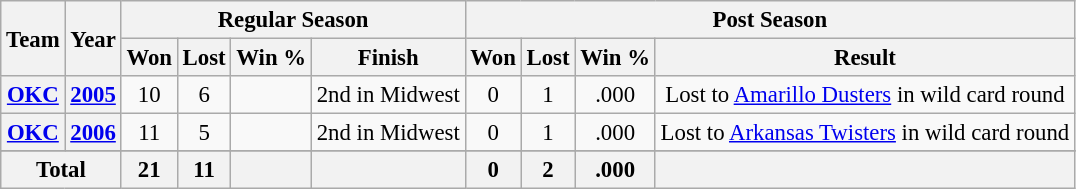<table class="wikitable" style="font-size: 95%; text-align:center;">
<tr>
<th rowspan="2">Team</th>
<th rowspan="2">Year</th>
<th colspan="4">Regular Season</th>
<th colspan="4">Post Season</th>
</tr>
<tr>
<th>Won</th>
<th>Lost</th>
<th>Win %</th>
<th>Finish</th>
<th>Won</th>
<th>Lost</th>
<th>Win %</th>
<th>Result</th>
</tr>
<tr>
<th><a href='#'>OKC</a></th>
<th><a href='#'>2005</a></th>
<td>10</td>
<td>6</td>
<td></td>
<td>2nd in Midwest</td>
<td>0</td>
<td>1</td>
<td>.000</td>
<td>Lost to <a href='#'>Amarillo Dusters</a> in wild card round</td>
</tr>
<tr>
<th><a href='#'>OKC</a></th>
<th><a href='#'>2006</a></th>
<td>11</td>
<td>5</td>
<td></td>
<td>2nd in Midwest</td>
<td>0</td>
<td>1</td>
<td>.000</td>
<td>Lost to <a href='#'>Arkansas Twisters</a> in wild card round</td>
</tr>
<tr>
</tr>
<tr>
<th colspan="2">Total</th>
<th>21</th>
<th>11</th>
<th></th>
<th></th>
<th>0</th>
<th>2</th>
<th>.000</th>
<th></th>
</tr>
</table>
